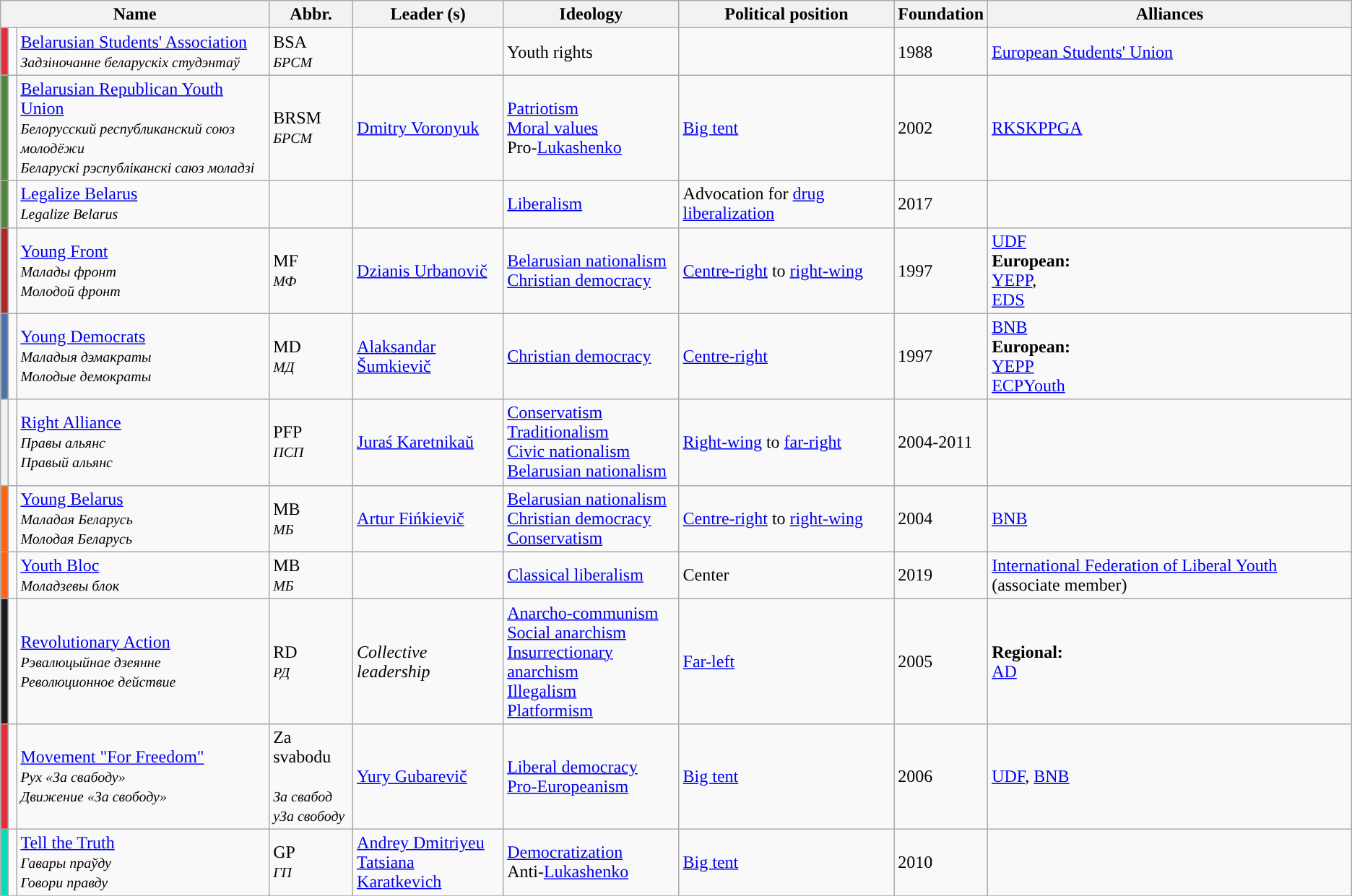<table class="wikitable sortable">
<tr>
<th colspan=3>Name</th>
<th>Abbr.</th>
<th>Leader (s)</th>
<th>Ideology</th>
<th>Political position</th>
<th>Foundation</th>
<th>Alliances</th>
</tr>
<tr>
<th style="background:#E62D3D;"></th>
<td></td>
<td><a href='#'>Belarusian Students' Association</a><br><small><em>Задзіночанне беларускіх студэнтаў</em></small></td>
<td>BSA<br><small><em>БРСМ</em></small></td>
<td></td>
<td>Youth rights</td>
<td></td>
<td>1988<br></td>
<td><a href='#'>European Students' Union</a></td>
</tr>
<tr>
<th style="background:#4E8738;"></th>
<td></td>
<td><a href='#'>Belarusian Republican Youth Union</a><br><small><em>Белорусский республиканский союз молодёжи<br>Беларускi рэспубліканскі саюз моладзі</em></small></td>
<td>BRSM<br><small><em>БРСМ</em></small></td>
<td><a href='#'>Dmitry Voronyuk</a></td>
<td><a href='#'>Patriotism</a><br><a href='#'>Moral values </a><br>Pro-<a href='#'>Lukashenko</a></td>
<td><a href='#'>Big tent</a></td>
<td>2002<br></td>
<td><a href='#'>RKSKPPGA</a></td>
</tr>
<tr>
<th style="background:#4E8738;"></th>
<td></td>
<td><a href='#'>Legalize Belarus</a><br><small><em>Legalize Belarus</em></small></td>
<td></td>
<td></td>
<td><a href='#'>Liberalism</a></td>
<td>Advocation for <a href='#'>drug liberalization</a></td>
<td>2017<br></td>
<td></td>
</tr>
<tr>
<th style="background:#B02923;"></th>
<td></td>
<td><a href='#'>Young Front</a><br><small><em>Малады фронт<br>Молодой фронт</em></small></td>
<td>MF<br><small><em>МФ</em></small></td>
<td><a href='#'>Dzianis Urbanovič</a></td>
<td><a href='#'>Belarusian nationalism</a><br><a href='#'>Christian democracy</a></td>
<td><a href='#'>Centre-right</a> to <a href='#'>right-wing</a></td>
<td>1997<br></td>
<td><a href='#'>UDF</a><br><strong>European:</strong><br><a href='#'>YEPP</a>,<br><a href='#'>EDS</a></td>
</tr>
<tr>
<th style="background:#4874A8;"></th>
<td></td>
<td><a href='#'>Young Democrats</a><br><small><em>Маладыя дэмакраты<br>Молодые демократы</em></small></td>
<td>MD<br><small><em>МД</em></small></td>
<td><a href='#'>Alaksandar Šumkievič</a></td>
<td><a href='#'>Christian democracy</a></td>
<td><a href='#'>Centre-right</a></td>
<td>1997<br></td>
<td><a href='#'>BNB</a><br><strong>European:</strong><br><a href='#'>YEPP</a> <br><a href='#'>ECPYouth</a> </td>
</tr>
<tr>
<th style="background:"></th>
<td></td>
<td><a href='#'>Right Alliance</a><br><small><em>Правы альянс<br>Правый альянс</em></small></td>
<td>PFP<br><small><em>ПСП</em></small></td>
<td><a href='#'>Juraś Karetnikaŭ</a></td>
<td><a href='#'>Conservatism</a><br><a href='#'>Traditionalism</a><br><a href='#'>Civic nationalism</a><br><a href='#'>Belarusian nationalism</a></td>
<td><a href='#'>Right-wing</a> to <a href='#'>far-right</a></td>
<td>2004-2011<br></td>
<td></td>
</tr>
<tr>
<th style="background:#FF6312;"></th>
<td></td>
<td><a href='#'>Young Belarus</a><br><small><em>Маладая Беларусь<br>Молодая Беларусь</em></small></td>
<td>MB<br><small><em>МБ</em></small></td>
<td><a href='#'>Artur Fińkievič</a></td>
<td><a href='#'>Belarusian nationalism</a><br><a href='#'>Christian democracy</a><br><a href='#'>Conservatism</a></td>
<td><a href='#'>Centre-right</a> to <a href='#'>right-wing</a></td>
<td>2004<br></td>
<td><a href='#'>BNB</a></td>
</tr>
<tr>
<th style="background:#FF6312;"></th>
<td></td>
<td><a href='#'>Youth Bloc</a><br><small><em>Моладзевы блок</em></small></td>
<td>MB<br><small><em>МБ</em></small></td>
<td></td>
<td><a href='#'>Classical liberalism</a></td>
<td>Center</td>
<td>2019<br></td>
<td><a href='#'>International Federation of Liberal Youth</a> (associate member)</td>
</tr>
<tr>
<th style="background:#1C1C1C;"></th>
<td></td>
<td><a href='#'>Revolutionary Action</a><br><small><em>Рэвалюцыйнае дзеянне<br>Революционное действие</em></small></td>
<td>RD<br><small><em>РД</em></small></td>
<td><em>Collective leadership</em></td>
<td><a href='#'>Anarcho-communism</a><br><a href='#'>Social anarchism</a><br><a href='#'>Insurrectionary anarchism</a><br><a href='#'>Illegalism</a><br><a href='#'>Platformism</a></td>
<td><a href='#'>Far-left</a></td>
<td>2005<br></td>
<td><strong>Regional:</strong><br><a href='#'>AD</a></td>
</tr>
<tr>
<th style="background:#E62D3D;"></th>
<td></td>
<td><a href='#'>Movement "For Freedom"</a><br><small><em>Рух «За свабоду»<br>Движение «За свободу»</em></small></td>
<td>Za svabodu<br><small><em><br>За свабод<br>уЗа свободу</em></small></td>
<td><a href='#'>Yury Gubarevič</a></td>
<td><a href='#'>Liberal democracy</a><br><a href='#'>Pro-Europeanism</a></td>
<td><a href='#'>Big tent</a></td>
<td>2006<br></td>
<td><a href='#'>UDF</a>, <a href='#'>BNB</a></td>
</tr>
<tr>
<th style="background:#09DBB6;"></th>
<td></td>
<td><a href='#'>Tell the Truth</a><br><small><em>Гавары праўду<br>Говори правду</em></small></td>
<td>GP<br><small><em>ГП</em></small></td>
<td><a href='#'>Andrey Dmitriyeu</a><br><a href='#'>Tatsiana Karatkevich</a></td>
<td><a href='#'>Democratization</a><br>Anti-<a href='#'>Lukashenko</a></td>
<td><a href='#'>Big tent</a></td>
<td>2010<br></td>
<td></td>
</tr>
<tr>
</tr>
</table>
